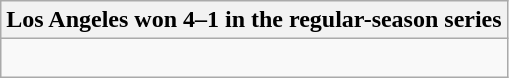<table class="wikitable collapsible collapsed">
<tr>
<th>Los Angeles won 4–1 in the regular-season series</th>
</tr>
<tr>
<td><br>



</td>
</tr>
</table>
